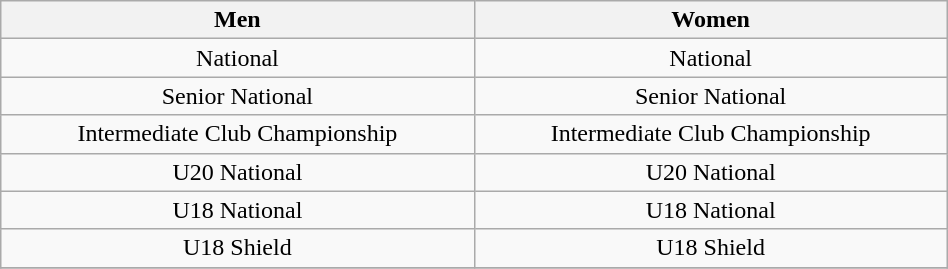<table class="wikitable" style="text-align: center;" width="50%;">
<tr>
<th colspan=1>Men</th>
<th colspan=1>Women</th>
</tr>
<tr>
<td>National</td>
<td>National</td>
</tr>
<tr>
<td>Senior National</td>
<td>Senior National</td>
</tr>
<tr>
<td>Intermediate Club Championship</td>
<td>Intermediate Club Championship</td>
</tr>
<tr>
<td>U20 National</td>
<td>U20 National</td>
</tr>
<tr>
<td>U18 National</td>
<td>U18 National</td>
</tr>
<tr>
<td>U18 Shield</td>
<td>U18 Shield</td>
</tr>
<tr>
</tr>
</table>
